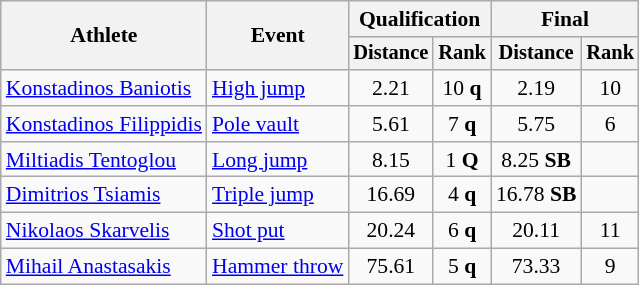<table class="wikitable" style="font-size:90%">
<tr>
<th rowspan=2>Athlete</th>
<th rowspan=2>Event</th>
<th colspan=2>Qualification</th>
<th colspan=2>Final</th>
</tr>
<tr style="font-size:95%">
<th>Distance</th>
<th>Rank</th>
<th>Distance</th>
<th>Rank</th>
</tr>
<tr align=center>
<td align=left><a href='#'>Konstadinos Baniotis</a></td>
<td style="text-align:left;"><a href='#'>High jump</a></td>
<td>2.21</td>
<td>10 <strong>q</strong></td>
<td>2.19</td>
<td>10</td>
</tr>
<tr align=center>
<td align=left><a href='#'>Konstadinos Filippidis</a></td>
<td style="text-align:left;"><a href='#'>Pole vault</a></td>
<td>5.61</td>
<td>7 <strong>q</strong></td>
<td>5.75</td>
<td>6</td>
</tr>
<tr align=center>
<td align=left><a href='#'>Miltiadis Tentoglou</a></td>
<td style="text-align:left;"><a href='#'>Long jump</a></td>
<td>8.15</td>
<td>1 <strong>Q</strong></td>
<td>8.25 <strong>SB</strong></td>
<td></td>
</tr>
<tr align=center>
<td align=left><a href='#'>Dimitrios Tsiamis</a></td>
<td style="text-align:left;"><a href='#'>Triple jump</a></td>
<td>16.69</td>
<td>4 <strong>q</strong></td>
<td>16.78 <strong>SB</strong></td>
<td></td>
</tr>
<tr align=center>
<td align=left><a href='#'>Nikolaos Skarvelis</a></td>
<td style="text-align:left;"><a href='#'>Shot put</a></td>
<td>20.24</td>
<td>6 <strong>q</strong></td>
<td>20.11</td>
<td>11</td>
</tr>
<tr align=center>
<td align=left><a href='#'>Mihail Anastasakis</a></td>
<td style="text-align:left;"><a href='#'>Hammer throw</a></td>
<td>75.61</td>
<td>5 <strong>q</strong></td>
<td>73.33</td>
<td>9</td>
</tr>
</table>
